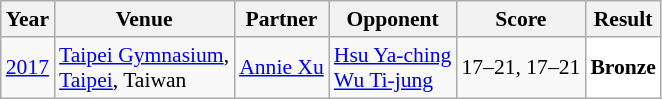<table class="sortable wikitable" style="font-size: 90%;">
<tr>
<th>Year</th>
<th>Venue</th>
<th>Partner</th>
<th>Opponent</th>
<th>Score</th>
<th>Result</th>
</tr>
<tr>
<td align="center"><a href='#'>2017</a></td>
<td align="left"><a href='#'>Taipei Gymnasium</a>,<br><a href='#'>Taipei</a>, Taiwan</td>
<td align="left"> <a href='#'>Annie Xu</a></td>
<td align="left"> <a href='#'>Hsu Ya-ching</a><br> <a href='#'>Wu Ti-jung</a></td>
<td align="left">17–21, 17–21</td>
<td style="text-align:left; background:white"> <strong>Bronze</strong></td>
</tr>
</table>
